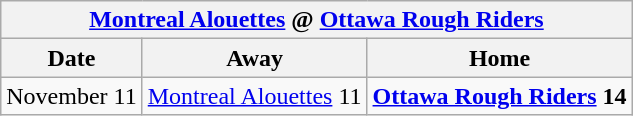<table class="wikitable">
<tr>
<th colspan="3"><a href='#'>Montreal Alouettes</a> @ <a href='#'>Ottawa Rough Riders</a></th>
</tr>
<tr>
<th>Date</th>
<th>Away</th>
<th>Home</th>
</tr>
<tr>
<td>November 11</td>
<td><a href='#'>Montreal Alouettes</a> 11</td>
<td><strong><a href='#'>Ottawa Rough Riders</a> 14</strong></td>
</tr>
</table>
